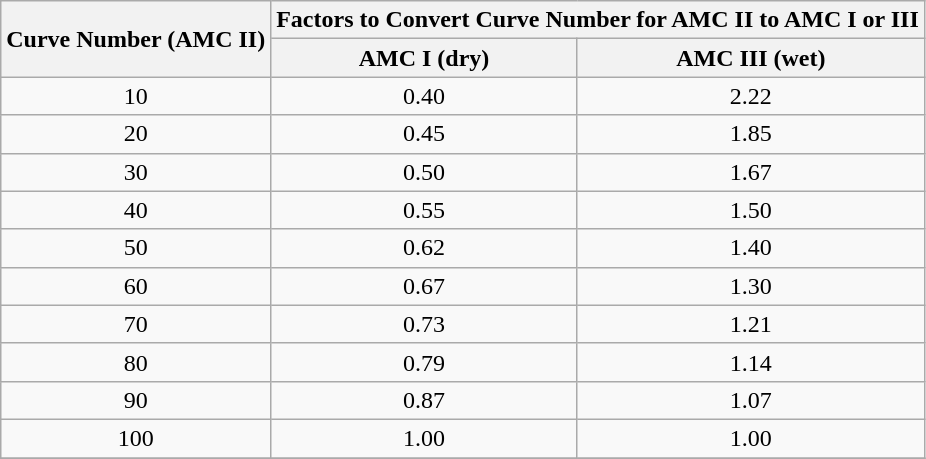<table class="wikitable">
<tr>
<th rowspan="2">Curve Number (AMC II)</th>
<th colspan="2">Factors to Convert Curve Number for AMC II to AMC I or III</th>
</tr>
<tr>
<th>AMC I (dry)</th>
<th>AMC III (wet)</th>
</tr>
<tr>
<td align="center">10</td>
<td align="center">0.40</td>
<td align="center">2.22</td>
</tr>
<tr>
<td align="center">20</td>
<td align="center">0.45</td>
<td align="center">1.85</td>
</tr>
<tr>
<td align="center">30</td>
<td align="center">0.50</td>
<td align="center">1.67</td>
</tr>
<tr>
<td align="center">40</td>
<td align="center">0.55</td>
<td align="center">1.50</td>
</tr>
<tr>
<td align="center">50</td>
<td align="center">0.62</td>
<td align="center">1.40</td>
</tr>
<tr>
<td align="center">60</td>
<td align="center">0.67</td>
<td align="center">1.30</td>
</tr>
<tr>
<td align="center">70</td>
<td align="center">0.73</td>
<td align="center">1.21</td>
</tr>
<tr>
<td align="center">80</td>
<td align="center">0.79</td>
<td align="center">1.14</td>
</tr>
<tr>
<td align="center">90</td>
<td align="center">0.87</td>
<td align="center">1.07</td>
</tr>
<tr>
<td align="center">100</td>
<td align="center">1.00</td>
<td align="center">1.00</td>
</tr>
<tr>
</tr>
</table>
